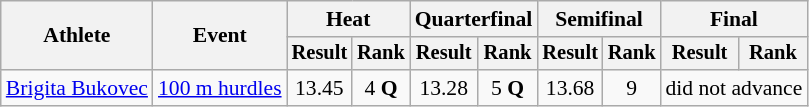<table class="wikitable" style="font-size:90%">
<tr>
<th rowspan="2">Athlete</th>
<th rowspan="2">Event</th>
<th colspan="2">Heat</th>
<th colspan="2">Quarterfinal</th>
<th colspan="2">Semifinal</th>
<th colspan="2">Final</th>
</tr>
<tr style="font-size:95%">
<th>Result</th>
<th>Rank</th>
<th>Result</th>
<th>Rank</th>
<th>Result</th>
<th>Rank</th>
<th>Result</th>
<th>Rank</th>
</tr>
<tr align=center>
<td align=left><a href='#'>Brigita Bukovec</a></td>
<td align=left><a href='#'>100 m hurdles</a></td>
<td>13.45</td>
<td>4 <strong>Q</strong></td>
<td>13.28</td>
<td>5 <strong>Q</strong></td>
<td>13.68</td>
<td>9</td>
<td colspan=2>did not advance</td>
</tr>
</table>
